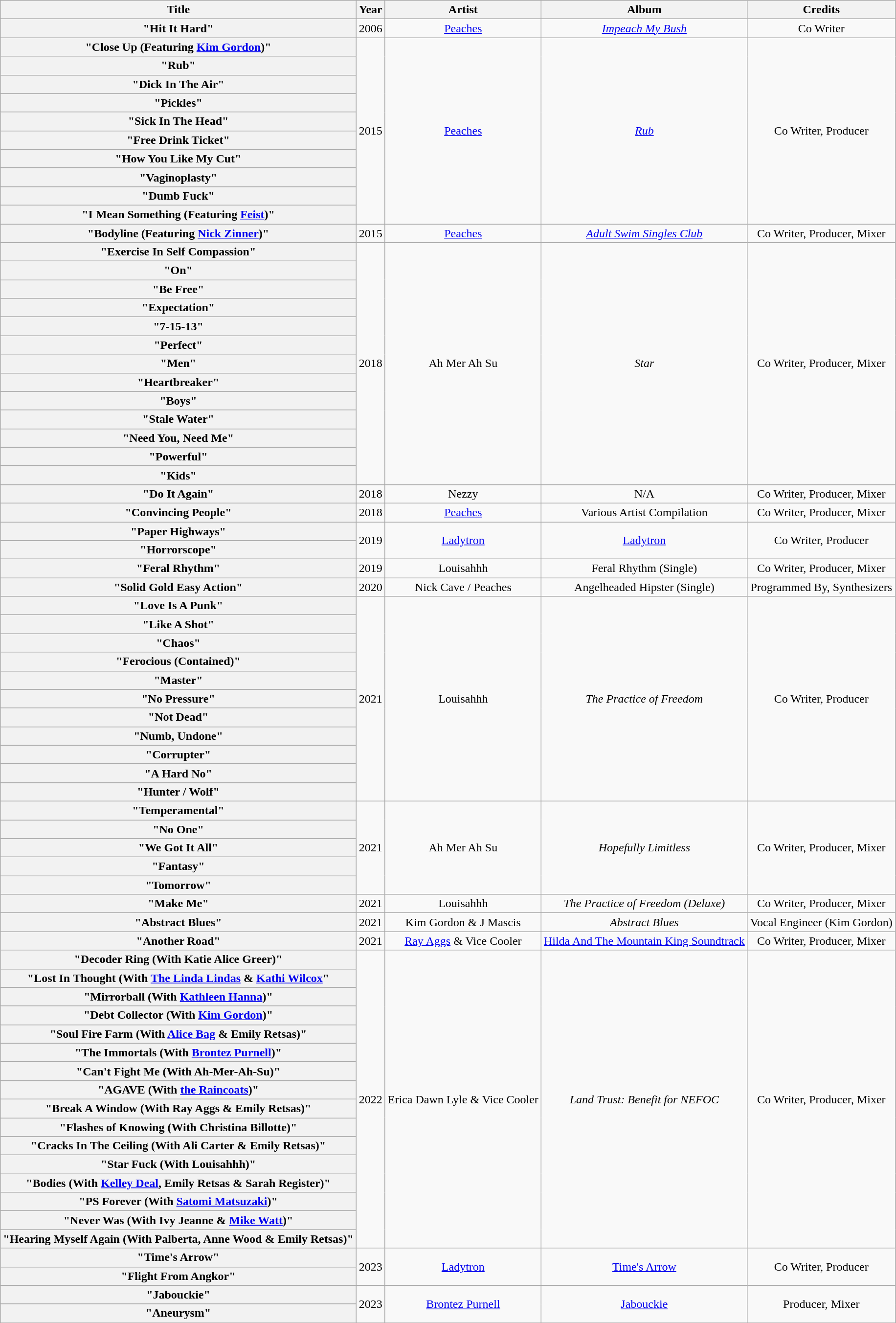<table class="wikitable plainrowheaders" style="text-align:center;">
<tr>
<th scope="col">Title</th>
<th scope="col">Year</th>
<th scope="col">Artist</th>
<th scope="col">Album</th>
<th scope="col">Credits</th>
</tr>
<tr>
<th scope="row">"Hit It Hard"</th>
<td>2006</td>
<td><a href='#'>Peaches</a></td>
<td><em><a href='#'>Impeach My Bush</a></em></td>
<td>Co Writer</td>
</tr>
<tr>
<th scope="row">"Close Up (Featuring <a href='#'>Kim Gordon</a>)"</th>
<td rowspan="10">2015</td>
<td rowspan="10"><a href='#'>Peaches</a></td>
<td rowspan="10"><em><a href='#'>Rub</a></em></td>
<td rowspan="10">Co Writer, Producer</td>
</tr>
<tr>
<th scope="row">"Rub"</th>
</tr>
<tr>
<th scope="row">"Dick In The Air"</th>
</tr>
<tr>
<th scope="row">"Pickles"</th>
</tr>
<tr>
<th scope="row">"Sick In The Head"</th>
</tr>
<tr>
<th scope="row">"Free Drink Ticket"</th>
</tr>
<tr>
<th scope="row">"How You Like My Cut"</th>
</tr>
<tr>
<th scope="row">"Vaginoplasty"</th>
</tr>
<tr>
<th scope="row">"Dumb Fuck"</th>
</tr>
<tr>
<th scope="row">"I Mean Something (Featuring <a href='#'>Feist</a>)"</th>
</tr>
<tr>
<th scope="row">"Bodyline (Featuring <a href='#'>Nick Zinner</a>)"</th>
<td>2015</td>
<td><a href='#'>Peaches</a></td>
<td><em><a href='#'>Adult Swim Singles Club</a></em></td>
<td>Co Writer, Producer, Mixer</td>
</tr>
<tr>
<th scope="row">"Exercise In Self Compassion"</th>
<td rowspan="13">2018</td>
<td rowspan="13">Ah Mer Ah Su</td>
<td rowspan="13"><em>Star</em></td>
<td rowspan="13">Co Writer, Producer, Mixer</td>
</tr>
<tr>
<th scope="row">"On"</th>
</tr>
<tr>
<th scope="row">"Be Free"</th>
</tr>
<tr>
<th scope="row">"Expectation"</th>
</tr>
<tr>
<th scope="row">"7-15-13"</th>
</tr>
<tr>
<th scope="row">"Perfect"</th>
</tr>
<tr>
<th scope="row">"Men"</th>
</tr>
<tr>
<th scope="row">"Heartbreaker"</th>
</tr>
<tr>
<th scope="row">"Boys"</th>
</tr>
<tr>
<th scope="row">"Stale Water"</th>
</tr>
<tr>
<th scope="row">"Need You, Need Me"</th>
</tr>
<tr>
<th scope="row">"Powerful"</th>
</tr>
<tr>
<th scope="row">"Kids"</th>
</tr>
<tr>
<th scope="row">"Do It Again"</th>
<td>2018</td>
<td>Nezzy</td>
<td>N/A</td>
<td>Co Writer, Producer, Mixer</td>
</tr>
<tr>
<th scope="row">"Convincing People"</th>
<td>2018</td>
<td><a href='#'>Peaches</a></td>
<td>Various Artist Compilation</td>
<td>Co Writer, Producer, Mixer</td>
</tr>
<tr>
<th scope="row">"Paper Highways"</th>
<td rowspan="2">2019</td>
<td rowspan="2"><a href='#'>Ladytron</a></td>
<td rowspan="2"><a href='#'>Ladytron</a></td>
<td rowspan="2">Co Writer, Producer</td>
</tr>
<tr>
<th scope="row">"Horrorscope"</th>
</tr>
<tr>
<th scope="row">"Feral Rhythm"</th>
<td>2019</td>
<td>Louisahhh</td>
<td>Feral Rhythm (Single)</td>
<td>Co Writer, Producer, Mixer</td>
</tr>
<tr>
<th scope="row">"Solid Gold Easy Action"</th>
<td>2020</td>
<td>Nick Cave / Peaches</td>
<td>Angelheaded Hipster (Single)</td>
<td>Programmed By, Synthesizers</td>
</tr>
<tr>
<th scope="row">"Love Is A Punk"</th>
<td rowspan="11">2021</td>
<td rowspan="11">Louisahhh</td>
<td rowspan="11"><em>The Practice of Freedom</em></td>
<td rowspan="11">Co Writer, Producer</td>
</tr>
<tr>
<th scope="row">"Like A Shot"</th>
</tr>
<tr>
<th scope="row">"Chaos"</th>
</tr>
<tr>
<th scope="row">"Ferocious (Contained)"</th>
</tr>
<tr>
<th scope="row">"Master"</th>
</tr>
<tr>
<th scope="row">"No Pressure"</th>
</tr>
<tr>
<th scope="row">"Not Dead"</th>
</tr>
<tr>
<th scope="row">"Numb, Undone"</th>
</tr>
<tr>
<th scope="row">"Corrupter"</th>
</tr>
<tr>
<th scope="row">"A Hard No"</th>
</tr>
<tr>
<th scope="row">"Hunter / Wolf"</th>
</tr>
<tr>
<th scope="row">"Temperamental"</th>
<td rowspan="5">2021</td>
<td rowspan="5">Ah Mer Ah Su</td>
<td rowspan="5"><em>Hopefully Limitless</em></td>
<td rowspan="5">Co Writer, Producer, Mixer</td>
</tr>
<tr>
<th scope="row">"No One"</th>
</tr>
<tr>
<th scope="row">"We Got It All"</th>
</tr>
<tr>
<th scope="row">"Fantasy"</th>
</tr>
<tr>
<th scope="row">"Tomorrow"</th>
</tr>
<tr>
<th scope="row">"Make Me"</th>
<td>2021</td>
<td>Louisahhh</td>
<td><em>The Practice of Freedom (Deluxe)</em></td>
<td>Co Writer, Producer, Mixer</td>
</tr>
<tr>
<th scope="row">"Abstract Blues"</th>
<td>2021</td>
<td>Kim Gordon & J Mascis</td>
<td><em>Abstract Blues</em></td>
<td>Vocal Engineer (Kim Gordon)</td>
</tr>
<tr>
<th scope="row">"Another Road"</th>
<td>2021</td>
<td><a href='#'>Ray Aggs</a> & Vice Cooler</td>
<td><a href='#'>Hilda And The Mountain King Soundtrack</a></td>
<td>Co Writer, Producer, Mixer</td>
</tr>
<tr>
<th scope="row">"Decoder Ring (With Katie Alice Greer)"</th>
<td rowspan="16">2022</td>
<td rowspan="16">Erica Dawn Lyle & Vice Cooler</td>
<td rowspan="16"><em>Land Trust: Benefit for NEFOC</em></td>
<td rowspan="16">Co Writer, Producer, Mixer</td>
</tr>
<tr>
<th scope="row">"Lost In Thought (With <a href='#'>The Linda Lindas</a> & <a href='#'>Kathi Wilcox</a>"</th>
</tr>
<tr>
<th scope="row">"Mirrorball (With <a href='#'>Kathleen Hanna</a>)"</th>
</tr>
<tr>
<th scope="row">"Debt Collector (With <a href='#'>Kim Gordon</a>)"</th>
</tr>
<tr>
<th scope="row">"Soul Fire Farm (With <a href='#'>Alice Bag</a> & Emily Retsas)"</th>
</tr>
<tr>
<th scope="row">"The Immortals (With <a href='#'>Brontez Purnell</a>)"</th>
</tr>
<tr>
<th scope="row">"Can't Fight Me (With Ah-Mer-Ah-Su)"</th>
</tr>
<tr>
<th scope="row">"AGAVE (With <a href='#'>the Raincoats</a>)"</th>
</tr>
<tr>
<th scope="row">"Break A Window (With Ray Aggs & Emily Retsas)"</th>
</tr>
<tr>
<th scope="row">"Flashes of Knowing (With Christina Billotte)"</th>
</tr>
<tr>
<th scope="row">"Cracks In The Ceiling (With Ali Carter & Emily Retsas)"</th>
</tr>
<tr>
<th scope="row">"Star Fuck (With Louisahhh)"</th>
</tr>
<tr>
<th scope="row">"Bodies (With <a href='#'>Kelley Deal</a>, Emily Retsas & Sarah Register)"</th>
</tr>
<tr>
<th scope="row">"PS Forever (With <a href='#'>Satomi Matsuzaki</a>)"</th>
</tr>
<tr>
<th scope="row">"Never Was (With Ivy Jeanne & <a href='#'>Mike Watt</a>)"</th>
</tr>
<tr>
<th scope="row">"Hearing Myself Again (With Palberta, Anne Wood & Emily Retsas)"</th>
</tr>
<tr>
<th scope="row">"Time's Arrow"</th>
<td rowspan="2">2023</td>
<td rowspan="2"><a href='#'>Ladytron</a></td>
<td rowspan="2"><a href='#'>Time's Arrow</a></td>
<td rowspan="2">Co Writer, Producer</td>
</tr>
<tr>
<th scope="row">"Flight From Angkor"</th>
</tr>
<tr>
<th scope="row">"Jabouckie"</th>
<td rowspan="2">2023</td>
<td rowspan="2"><a href='#'>Brontez Purnell</a></td>
<td rowspan="2"><a href='#'>Jabouckie</a></td>
<td rowspan="2">Producer, Mixer</td>
</tr>
<tr>
<th scope="row">"Aneurysm"</th>
</tr>
<tr>
</tr>
</table>
